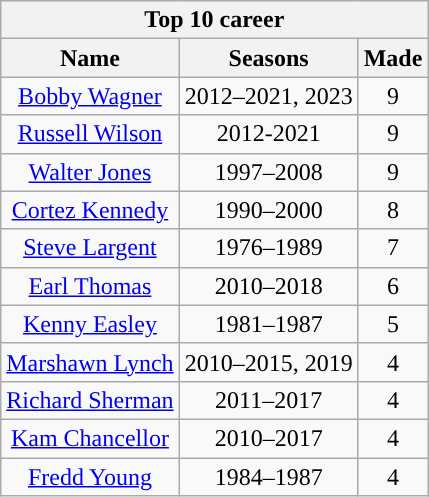<table class="wikitable" style="text-align:center">
<tr>
<th colspan="3"><strong>Top 10 career</strong></th>
</tr>
<tr>
<th><strong>Name</strong></th>
<th><strong>Seasons</strong></th>
<th><strong>Made</strong></th>
</tr>
<tr>
<td><a href='#'>Bobby Wagner</a></td>
<td>2012–2021, 2023</td>
<td>9</td>
</tr>
<tr>
<td><a href='#'>Russell Wilson</a></td>
<td>2012-2021</td>
<td>9</td>
</tr>
<tr>
<td><a href='#'>Walter Jones</a></td>
<td>1997–2008</td>
<td>9</td>
</tr>
<tr>
<td><a href='#'>Cortez Kennedy</a></td>
<td>1990–2000</td>
<td>8</td>
</tr>
<tr>
<td><a href='#'>Steve Largent</a></td>
<td>1976–1989</td>
<td>7</td>
</tr>
<tr>
<td><a href='#'>Earl Thomas</a></td>
<td>2010–2018</td>
<td>6</td>
</tr>
<tr>
<td><a href='#'>Kenny Easley</a></td>
<td>1981–1987</td>
<td>5</td>
</tr>
<tr>
<td><a href='#'>Marshawn Lynch</a></td>
<td>2010–2015, 2019</td>
<td>4</td>
</tr>
<tr>
<td><a href='#'>Richard Sherman</a></td>
<td>2011–2017</td>
<td>4</td>
</tr>
<tr>
<td><a href='#'>Kam Chancellor</a></td>
<td>2010–2017</td>
<td>4</td>
</tr>
<tr>
<td><a href='#'>Fredd Young</a></td>
<td>1984–1987</td>
<td>4</td>
</tr>
</table>
